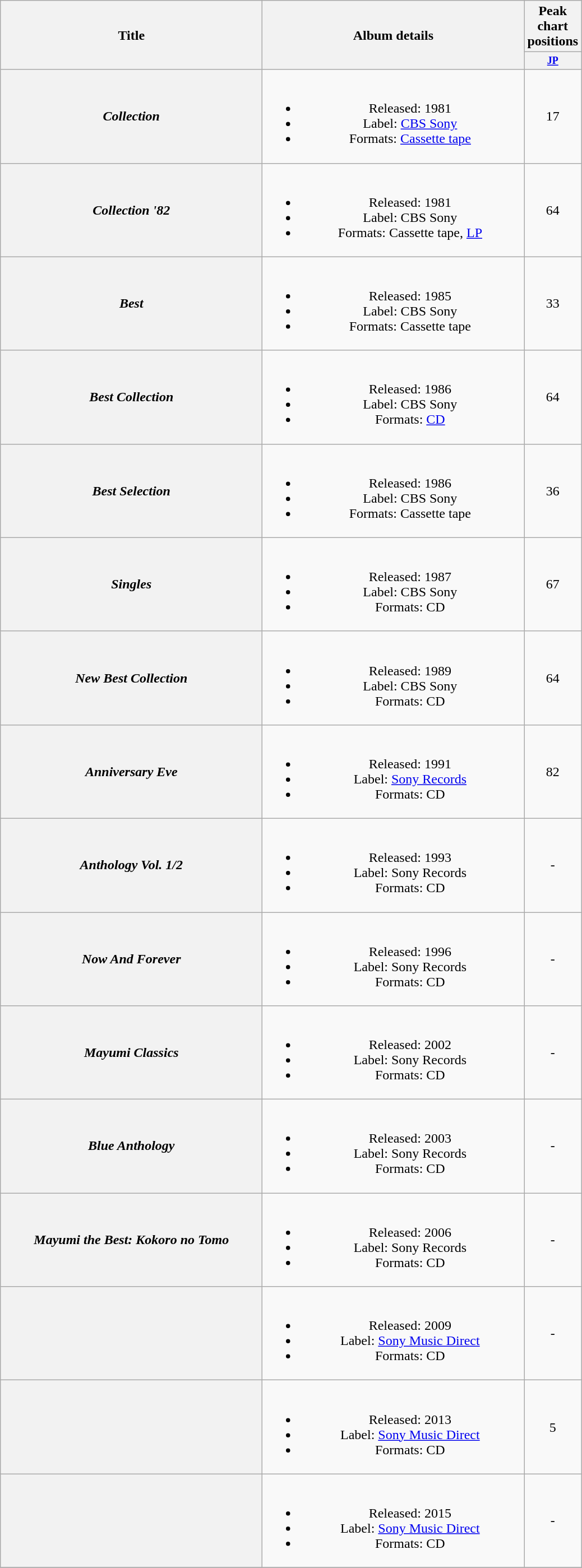<table class="wikitable plainrowheaders" style="text-align:center;">
<tr>
<th scope="col" rowspan="2" style="width:19em;">Title</th>
<th scope="col" rowspan="2" style="width:19em;">Album details</th>
<th scope="col">Peak chart positions</th>
</tr>
<tr>
<th style="width:2em;font-size:75%"><a href='#'>JP</a><br></th>
</tr>
<tr>
<th scope="row"><em>Collection</em></th>
<td><br><ul><li>Released: 1981</li><li>Label: <a href='#'>CBS Sony</a></li><li>Formats: <a href='#'>Cassette tape</a></li></ul></td>
<td>17</td>
</tr>
<tr>
<th scope="row"><em>Collection '82</em></th>
<td><br><ul><li>Released: 1981</li><li>Label: CBS Sony</li><li>Formats: Cassette tape, <a href='#'>LP</a></li></ul></td>
<td>64</td>
</tr>
<tr>
<th scope="row"><em>Best</em></th>
<td><br><ul><li>Released: 1985</li><li>Label: CBS Sony</li><li>Formats: Cassette tape</li></ul></td>
<td>33</td>
</tr>
<tr>
<th scope="row"><em>Best Collection</em></th>
<td><br><ul><li>Released: 1986</li><li>Label: CBS Sony</li><li>Formats: <a href='#'>CD</a></li></ul></td>
<td>64</td>
</tr>
<tr>
<th scope="row"><em>Best Selection</em></th>
<td><br><ul><li>Released: 1986</li><li>Label: CBS Sony</li><li>Formats: Cassette tape</li></ul></td>
<td>36</td>
</tr>
<tr>
<th scope="row"><em>Singles</em></th>
<td><br><ul><li>Released: 1987</li><li>Label: CBS Sony</li><li>Formats: CD</li></ul></td>
<td>67</td>
</tr>
<tr>
<th scope="row"><em>New Best Collection</em></th>
<td><br><ul><li>Released: 1989</li><li>Label: CBS Sony</li><li>Formats: CD</li></ul></td>
<td>64</td>
</tr>
<tr>
<th scope="row"><em>Anniversary Eve</em></th>
<td><br><ul><li>Released: 1991</li><li>Label: <a href='#'>Sony Records</a></li><li>Formats: CD</li></ul></td>
<td>82</td>
</tr>
<tr>
<th scope="row"><em>Anthology Vol. 1/2</em></th>
<td><br><ul><li>Released: 1993</li><li>Label: Sony Records</li><li>Formats: CD</li></ul></td>
<td>-</td>
</tr>
<tr>
<th scope="row"><em>Now And Forever</em></th>
<td><br><ul><li>Released: 1996</li><li>Label: Sony Records</li><li>Formats: CD</li></ul></td>
<td>-</td>
</tr>
<tr>
<th scope="row"><em>Mayumi Classics</em></th>
<td><br><ul><li>Released: 2002</li><li>Label: Sony Records</li><li>Formats: CD</li></ul></td>
<td>-</td>
</tr>
<tr>
<th scope="row"><em>Blue Anthology</em></th>
<td><br><ul><li>Released: 2003</li><li>Label: Sony Records</li><li>Formats: CD</li></ul></td>
<td>-</td>
</tr>
<tr>
<th scope="row"><em>Mayumi the Best: Kokoro no Tomo</em></th>
<td><br><ul><li>Released: 2006</li><li>Label: Sony Records</li><li>Formats: CD</li></ul></td>
<td>-</td>
</tr>
<tr>
<th scope="row"></th>
<td><br><ul><li>Released: 2009</li><li>Label: <a href='#'>Sony Music Direct</a></li><li>Formats: CD</li></ul></td>
<td>-</td>
</tr>
<tr>
<th scope="row"></th>
<td><br><ul><li>Released: 2013</li><li>Label: <a href='#'>Sony Music Direct</a></li><li>Formats: CD</li></ul></td>
<td>5</td>
</tr>
<tr>
<th scope="row"></th>
<td><br><ul><li>Released: 2015</li><li>Label: <a href='#'>Sony Music Direct</a></li><li>Formats: CD</li></ul></td>
<td>-</td>
</tr>
<tr>
</tr>
</table>
